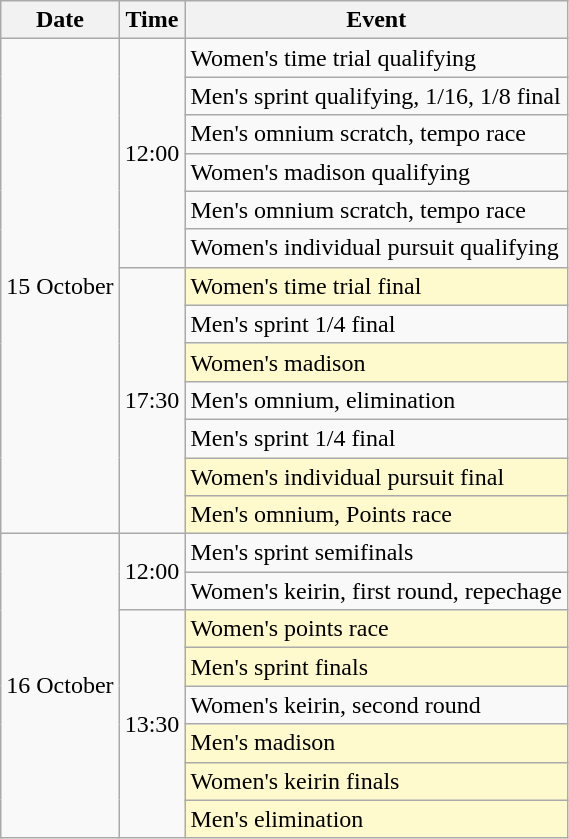<table class="wikitable">
<tr>
<th>Date</th>
<th>Time</th>
<th>Event</th>
</tr>
<tr>
<td rowspan=13>15 October</td>
<td rowspan=6>12:00</td>
<td>Women's time trial qualifying</td>
</tr>
<tr>
<td>Men's sprint qualifying, 1/16, 1/8 final</td>
</tr>
<tr>
<td>Men's omnium scratch, tempo race</td>
</tr>
<tr>
<td>Women's madison qualifying</td>
</tr>
<tr>
<td>Men's omnium scratch, tempo race</td>
</tr>
<tr>
<td>Women's individual pursuit qualifying</td>
</tr>
<tr>
<td rowspan=7>17:30</td>
<td style="background:lemonchiffon">Women's time trial final</td>
</tr>
<tr>
<td>Men's sprint 1/4 final</td>
</tr>
<tr>
<td style="background:lemonchiffon">Women's madison</td>
</tr>
<tr>
<td>Men's omnium, elimination</td>
</tr>
<tr>
<td>Men's sprint 1/4 final</td>
</tr>
<tr>
<td style="background:lemonchiffon">Women's individual pursuit final</td>
</tr>
<tr>
<td style="background:lemonchiffon">Men's omnium, Points race</td>
</tr>
<tr>
<td rowspan=8>16 October</td>
<td rowspan=2>12:00</td>
<td>Men's sprint semifinals</td>
</tr>
<tr>
<td>Women's keirin, first round, repechage</td>
</tr>
<tr>
<td rowspan=6>13:30</td>
<td style="background:lemonchiffon">Women's points race</td>
</tr>
<tr>
<td style="background:lemonchiffon">Men's sprint finals</td>
</tr>
<tr>
<td>Women's keirin, second round</td>
</tr>
<tr>
<td style="background:lemonchiffon">Men's madison</td>
</tr>
<tr>
<td style="background:lemonchiffon">Women's keirin finals</td>
</tr>
<tr>
<td style="background:lemonchiffon">Men's elimination</td>
</tr>
</table>
